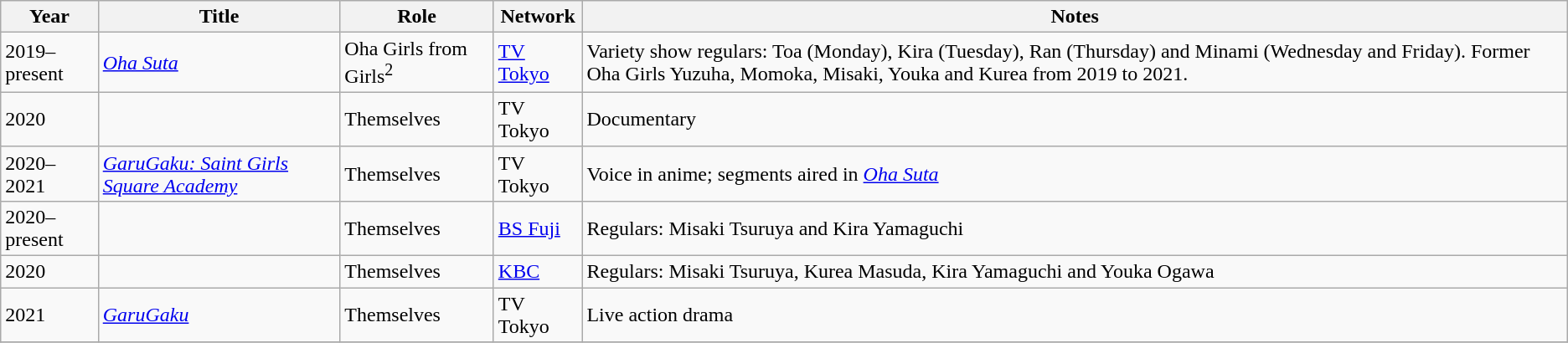<table class="wikitable">
<tr>
<th>Year</th>
<th>Title</th>
<th>Role</th>
<th>Network</th>
<th class="unsortable">Notes</th>
</tr>
<tr>
<td>2019–present</td>
<td><em><a href='#'>Oha Suta</a></em></td>
<td>Oha Girls from Girls<sup>2</sup></td>
<td><a href='#'>TV Tokyo</a></td>
<td>Variety show regulars: Toa (Monday), Kira (Tuesday), Ran (Thursday) and Minami (Wednesday and Friday). Former Oha Girls Yuzuha, Momoka, Misaki, Youka and Kurea from 2019 to 2021.</td>
</tr>
<tr>
<td>2020</td>
<td></td>
<td>Themselves</td>
<td>TV Tokyo</td>
<td>Documentary</td>
</tr>
<tr>
<td>2020–2021</td>
<td><em><a href='#'>GaruGaku: Saint Girls Square Academy</a></em></td>
<td>Themselves</td>
<td>TV Tokyo</td>
<td>Voice in anime; segments aired in <em><a href='#'>Oha Suta</a></em></td>
</tr>
<tr>
<td>2020–present</td>
<td></td>
<td>Themselves</td>
<td><a href='#'>BS Fuji</a></td>
<td>Regulars: Misaki Tsuruya and Kira Yamaguchi</td>
</tr>
<tr>
<td>2020</td>
<td></td>
<td>Themselves</td>
<td><a href='#'>KBC</a></td>
<td>Regulars: Misaki Tsuruya, Kurea Masuda, Kira Yamaguchi and Youka Ogawa</td>
</tr>
<tr>
<td>2021</td>
<td><em><a href='#'>GaruGaku</a></em></td>
<td>Themselves</td>
<td>TV Tokyo</td>
<td>Live action drama</td>
</tr>
<tr>
</tr>
</table>
